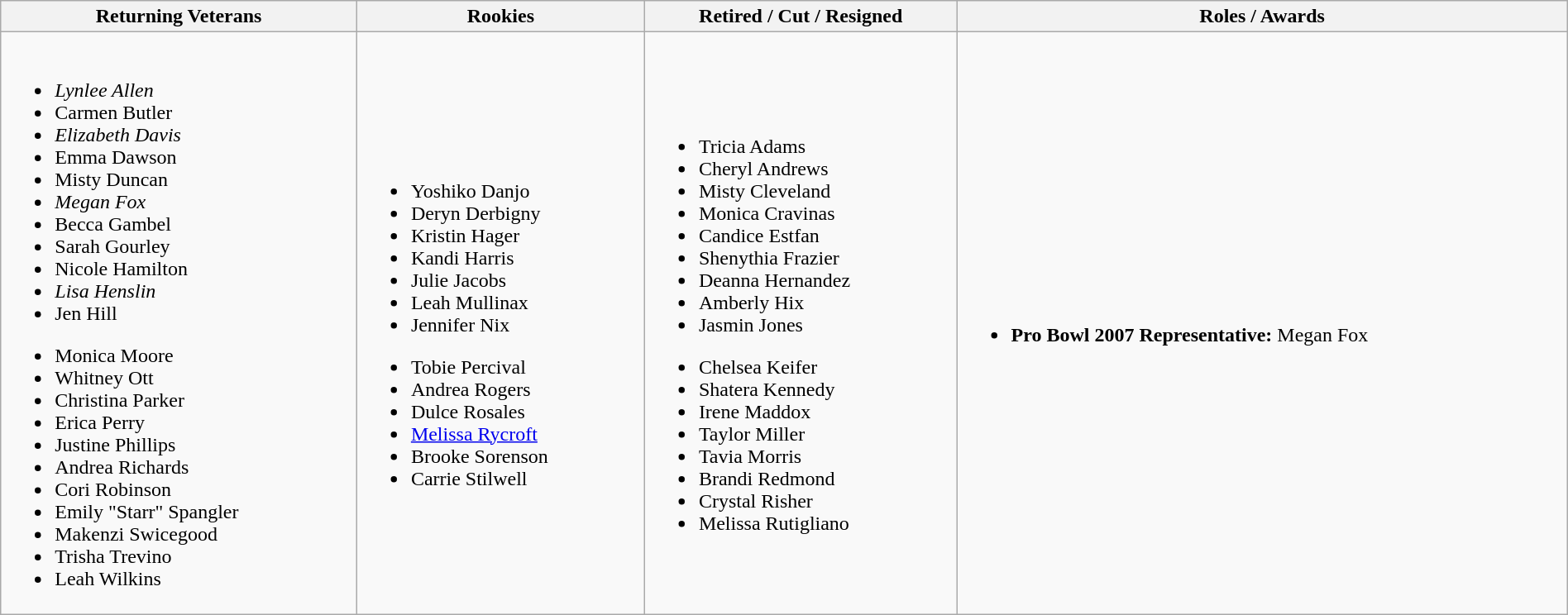<table class="wikitable" style="width:100%;">
<tr>
<th>Returning Veterans</th>
<th>Rookies</th>
<th>Retired / Cut / Resigned</th>
<th>Roles / Awards</th>
</tr>
<tr>
<td><br><ul><li><em>Lynlee Allen</em></li><li>Carmen Butler</li><li><em>Elizabeth Davis</em></li><li>Emma Dawson</li><li>Misty Duncan</li><li><em>Megan Fox</em></li><li>Becca Gambel</li><li>Sarah Gourley</li><li>Nicole Hamilton</li><li><em>Lisa Henslin</em></li><li>Jen Hill</li></ul><ul><li>Monica Moore</li><li>Whitney Ott</li><li>Christina Parker</li><li>Erica Perry</li><li>Justine Phillips</li><li>Andrea Richards</li><li>Cori Robinson</li><li>Emily "Starr" Spangler</li><li>Makenzi Swicegood</li><li>Trisha Trevino</li><li>Leah Wilkins</li></ul></td>
<td><br><ul><li>Yoshiko Danjo</li><li>Deryn Derbigny</li><li>Kristin Hager</li><li>Kandi Harris</li><li>Julie Jacobs</li><li>Leah Mullinax</li><li>Jennifer Nix</li></ul><ul><li>Tobie Percival</li><li>Andrea Rogers</li><li>Dulce Rosales</li><li><a href='#'>Melissa Rycroft</a></li><li>Brooke Sorenson</li><li>Carrie Stilwell</li></ul></td>
<td><br><ul><li>Tricia Adams </li><li>Cheryl Andrews </li><li>Misty Cleveland </li><li>Monica Cravinas </li><li>Candice Estfan </li><li>Shenythia Frazier </li><li>Deanna Hernandez </li><li>Amberly Hix </li><li>Jasmin Jones </li></ul><ul><li>Chelsea Keifer </li><li>Shatera Kennedy </li><li>Irene Maddox </li><li>Taylor Miller </li><li>Tavia Morris </li><li>Brandi Redmond </li><li>Crystal Risher </li><li>Melissa Rutigliano </li></ul></td>
<td><br><ul><li><strong>Pro Bowl 2007 Representative:</strong> Megan Fox</li></ul></td>
</tr>
</table>
